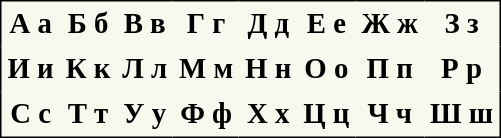<table cellpadding="4" style="font-size:larger; text-align:center; border-color:black; border-width:1px; border-style:solid; border-collapse:collapse; background-color:#F8F8EF;">
<tr>
<td><strong>А а</strong></td>
<td><strong>Б б</strong></td>
<td><strong>В в</strong></td>
<td><strong>Г г</strong></td>
<td><strong>Д д</strong></td>
<td><strong>Е е</strong></td>
<td><strong>Ж ж</strong></td>
<td><strong>З з</strong></td>
</tr>
<tr>
<td><strong>И и</strong></td>
<td><strong>К к</strong></td>
<td><strong>Л л</strong></td>
<td><strong>М м</strong></td>
<td><strong>Н н</strong></td>
<td><strong>О о</strong></td>
<td><strong>П п</strong></td>
<td><strong>Р р</strong></td>
</tr>
<tr>
<td><strong>С с</strong></td>
<td><strong>Т т</strong></td>
<td><strong>У у</strong></td>
<td><strong>Ф ф</strong></td>
<td><strong>Х х</strong></td>
<td><strong>Ц ц</strong></td>
<td><strong>Ч ч</strong></td>
<td><strong>Ш ш</strong></td>
</tr>
</table>
